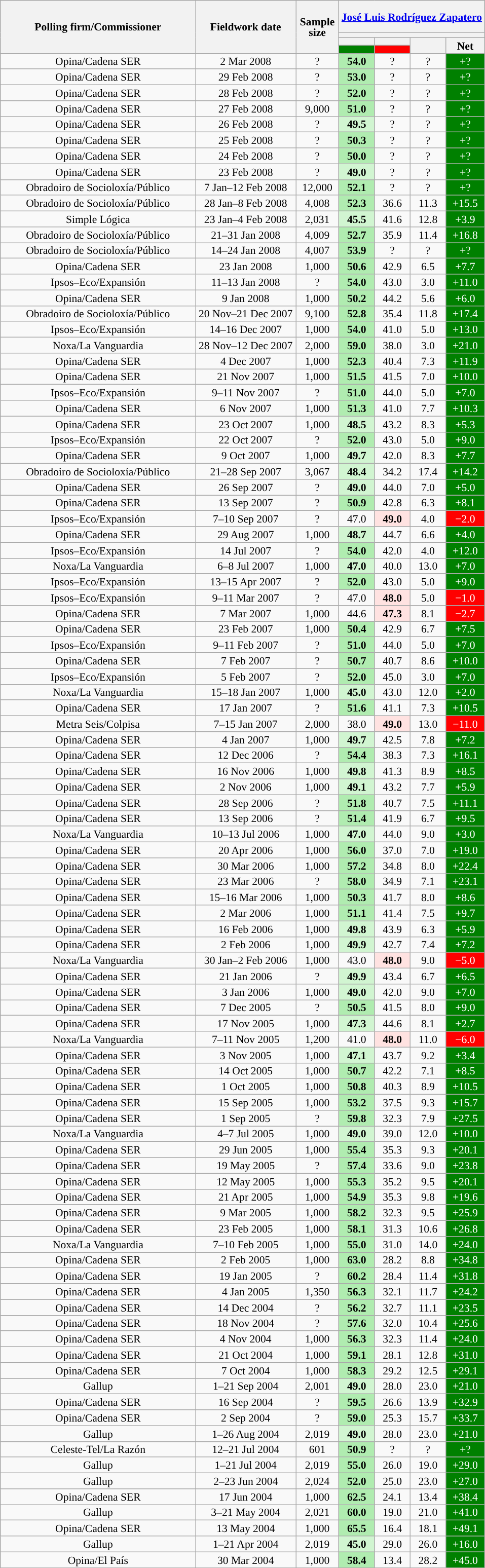<table class="wikitable collapsible collapsed" style="text-align:center; font-size:90%; line-height:14px;">
<tr style="height:42px;">
<th style="width:250px;" rowspan="4">Polling firm/Commissioner</th>
<th style="width:125px;" rowspan="4">Fieldwork date</th>
<th style="width:50px;" rowspan="4">Sample size</th>
<th style="width:185px;" colspan="4"><a href='#'>José Luis Rodríguez Zapatero</a><br></th>
</tr>
<tr>
<th colspan="4" style="background:"></th>
</tr>
<tr>
<th style="width:30px;"></th>
<th style="width:30px;"></th>
<th style="width:30px;" rowspan="2"></th>
<th style="width:30px;" rowspan="2">Net</th>
</tr>
<tr>
<th style="color:inherit;background:#008000;"></th>
<th style="color:inherit;background:#FF0000;"></th>
</tr>
<tr>
<td>Opina/Cadena SER</td>
<td>2 Mar 2008</td>
<td>?</td>
<td style="background:#B0ECB0;"><strong>54.0</strong></td>
<td>?</td>
<td>?</td>
<td style="background:#008000; color:white;">+?</td>
</tr>
<tr>
<td>Opina/Cadena SER</td>
<td>29 Feb 2008</td>
<td>?</td>
<td style="background:#B0ECB0;"><strong>53.0</strong></td>
<td>?</td>
<td>?</td>
<td style="background:#008000; color:white;">+?</td>
</tr>
<tr>
<td>Opina/Cadena SER</td>
<td>28 Feb 2008</td>
<td>?</td>
<td style="background:#B0ECB0;"><strong>52.0</strong></td>
<td>?</td>
<td>?</td>
<td style="background:#008000; color:white;">+?</td>
</tr>
<tr>
<td>Opina/Cadena SER</td>
<td>27 Feb 2008</td>
<td>9,000</td>
<td style="background:#B0ECB0;"><strong>51.0</strong></td>
<td>?</td>
<td>?</td>
<td style="background:#008000; color:white;">+?</td>
</tr>
<tr>
<td>Opina/Cadena SER</td>
<td>26 Feb 2008</td>
<td>?</td>
<td style="background:#D1F5D1;"><strong>49.5</strong></td>
<td>?</td>
<td>?</td>
<td style="background:#008000; color:white;">+?</td>
</tr>
<tr>
<td>Opina/Cadena SER</td>
<td>25 Feb 2008</td>
<td>?</td>
<td style="background:#B0ECB0;"><strong>50.3</strong></td>
<td>?</td>
<td>?</td>
<td style="background:#008000; color:white;">+?</td>
</tr>
<tr>
<td>Opina/Cadena SER</td>
<td>24 Feb 2008</td>
<td>?</td>
<td style="background:#B0ECB0;"><strong>50.0</strong></td>
<td>?</td>
<td>?</td>
<td style="background:#008000; color:white;">+?</td>
</tr>
<tr>
<td>Opina/Cadena SER</td>
<td>23 Feb 2008</td>
<td>?</td>
<td style="background:#D1F5D1;"><strong>49.0</strong></td>
<td>?</td>
<td>?</td>
<td style="background:#008000; color:white;">+?</td>
</tr>
<tr>
<td>Obradoiro de Socioloxía/Público</td>
<td>7 Jan–12 Feb 2008</td>
<td>12,000</td>
<td style="background:#B0ECB0;"><strong>52.1</strong></td>
<td>?</td>
<td>?</td>
<td style="background:#008000; color:white;">+?</td>
</tr>
<tr>
<td>Obradoiro de Socioloxía/Público</td>
<td>28 Jan–8 Feb 2008</td>
<td>4,008</td>
<td style="background:#B0ECB0;"><strong>52.3</strong></td>
<td>36.6</td>
<td>11.3</td>
<td style="background:#008000; color:white;">+15.5</td>
</tr>
<tr>
<td>Simple Lógica</td>
<td>23 Jan–4 Feb 2008</td>
<td>2,031</td>
<td style="background:#D1F5D1;"><strong>45.5</strong></td>
<td>41.6</td>
<td>12.8</td>
<td style="background:#008000; color:white;">+3.9</td>
</tr>
<tr>
<td>Obradoiro de Socioloxía/Público</td>
<td>21–31 Jan 2008</td>
<td>4,009</td>
<td style="background:#B0ECB0;"><strong>52.7</strong></td>
<td>35.9</td>
<td>11.4</td>
<td style="background:#008000; color:white;">+16.8</td>
</tr>
<tr>
<td>Obradoiro de Socioloxía/Público</td>
<td>14–24 Jan 2008</td>
<td>4,007</td>
<td style="background:#B0ECB0;"><strong>53.9</strong></td>
<td>?</td>
<td>?</td>
<td style="background:#008000; color:white;">+?</td>
</tr>
<tr>
<td>Opina/Cadena SER</td>
<td>23 Jan 2008</td>
<td>1,000</td>
<td style="background:#B0ECB0;"><strong>50.6</strong></td>
<td>42.9</td>
<td>6.5</td>
<td style="background:#008000; color:white;">+7.7</td>
</tr>
<tr>
<td>Ipsos–Eco/Expansión</td>
<td>11–13 Jan 2008</td>
<td>?</td>
<td style="background:#B0ECB0;"><strong>54.0</strong></td>
<td>43.0</td>
<td>3.0</td>
<td style="background:#008000; color:white;">+11.0</td>
</tr>
<tr>
<td>Opina/Cadena SER</td>
<td>9 Jan 2008</td>
<td>1,000</td>
<td style="background:#B0ECB0;"><strong>50.2</strong></td>
<td>44.2</td>
<td>5.6</td>
<td style="background:#008000; color:white;">+6.0</td>
</tr>
<tr>
<td>Obradoiro de Socioloxía/Público</td>
<td>20 Nov–21 Dec 2007</td>
<td>9,100</td>
<td style="background:#B0ECB0;"><strong>52.8</strong></td>
<td>35.4</td>
<td>11.8</td>
<td style="background:#008000; color:white;">+17.4</td>
</tr>
<tr>
<td>Ipsos–Eco/Expansión</td>
<td>14–16 Dec 2007</td>
<td>1,000</td>
<td style="background:#B0ECB0;"><strong>54.0</strong></td>
<td>41.0</td>
<td>5.0</td>
<td style="background:#008000; color:white;">+13.0</td>
</tr>
<tr>
<td>Noxa/La Vanguardia</td>
<td>28 Nov–12 Dec 2007</td>
<td>2,000</td>
<td style="background:#B0ECB0;"><strong>59.0</strong></td>
<td>38.0</td>
<td>3.0</td>
<td style="background:#008000; color:white;">+21.0</td>
</tr>
<tr>
<td>Opina/Cadena SER</td>
<td>4 Dec 2007</td>
<td>1,000</td>
<td style="background:#B0ECB0;"><strong>52.3</strong></td>
<td>40.4</td>
<td>7.3</td>
<td style="background:#008000; color:white;">+11.9</td>
</tr>
<tr>
<td>Opina/Cadena SER</td>
<td>21 Nov 2007</td>
<td>1,000</td>
<td style="background:#B0ECB0;"><strong>51.5</strong></td>
<td>41.5</td>
<td>7.0</td>
<td style="background:#008000; color:white;">+10.0</td>
</tr>
<tr>
<td>Ipsos–Eco/Expansión</td>
<td>9–11 Nov 2007</td>
<td>?</td>
<td style="background:#B0ECB0;"><strong>51.0</strong></td>
<td>44.0</td>
<td>5.0</td>
<td style="background:#008000; color:white;">+7.0</td>
</tr>
<tr>
<td>Opina/Cadena SER</td>
<td>6 Nov 2007</td>
<td>1,000</td>
<td style="background:#B0ECB0;"><strong>51.3</strong></td>
<td>41.0</td>
<td>7.7</td>
<td style="background:#008000; color:white;">+10.3</td>
</tr>
<tr>
<td>Opina/Cadena SER</td>
<td>23 Oct 2007</td>
<td>1,000</td>
<td style="background:#D1F5D1;"><strong>48.5</strong></td>
<td>43.2</td>
<td>8.3</td>
<td style="background:#008000; color:white;">+5.3</td>
</tr>
<tr>
<td>Ipsos–Eco/Expansión</td>
<td>22 Oct 2007</td>
<td>?</td>
<td style="background:#B0ECB0;"><strong>52.0</strong></td>
<td>43.0</td>
<td>5.0</td>
<td style="background:#008000; color:white;">+9.0</td>
</tr>
<tr>
<td>Opina/Cadena SER</td>
<td>9 Oct 2007</td>
<td>1,000</td>
<td style="background:#D1F5D1;"><strong>49.7</strong></td>
<td>42.0</td>
<td>8.3</td>
<td style="background:#008000; color:white;">+7.7</td>
</tr>
<tr>
<td>Obradoiro de Socioloxía/Público</td>
<td>21–28 Sep 2007</td>
<td>3,067</td>
<td style="background:#D1F5D1;"><strong>48.4</strong></td>
<td>34.2</td>
<td>17.4</td>
<td style="background:#008000; color:white;">+14.2</td>
</tr>
<tr>
<td>Opina/Cadena SER</td>
<td>26 Sep 2007</td>
<td>?</td>
<td style="background:#D1F5D1;"><strong>49.0</strong></td>
<td>44.0</td>
<td>7.0</td>
<td style="background:#008000; color:white;">+5.0</td>
</tr>
<tr>
<td>Opina/Cadena SER</td>
<td>13 Sep 2007</td>
<td>?</td>
<td style="background:#B0ECB0;"><strong>50.9</strong></td>
<td>42.8</td>
<td>6.3</td>
<td style="background:#008000; color:white;">+8.1</td>
</tr>
<tr>
<td>Ipsos–Eco/Expansión</td>
<td>7–10 Sep 2007</td>
<td>?</td>
<td>47.0</td>
<td style="background:#FFE2E1;"><strong>49.0</strong></td>
<td>4.0</td>
<td style="background:#FF0000; color:white;">−2.0</td>
</tr>
<tr>
<td>Opina/Cadena SER</td>
<td>29 Aug 2007</td>
<td>1,000</td>
<td style="background:#D1F5D1;"><strong>48.7</strong></td>
<td>44.7</td>
<td>6.6</td>
<td style="background:#008000; color:white;">+4.0</td>
</tr>
<tr>
<td>Ipsos–Eco/Expansión</td>
<td>14 Jul 2007</td>
<td>?</td>
<td style="background:#B0ECB0;"><strong>54.0</strong></td>
<td>42.0</td>
<td>4.0</td>
<td style="background:#008000; color:white;">+12.0</td>
</tr>
<tr>
<td>Noxa/La Vanguardia</td>
<td>6–8 Jul 2007</td>
<td>1,000</td>
<td style="background:#D1F5D1;"><strong>47.0</strong></td>
<td>40.0</td>
<td>13.0</td>
<td style="background:#008000; color:white;">+7.0</td>
</tr>
<tr>
<td>Ipsos–Eco/Expansión</td>
<td>13–15 Apr 2007</td>
<td>?</td>
<td style="background:#B0ECB0;"><strong>52.0</strong></td>
<td>43.0</td>
<td>5.0</td>
<td style="background:#008000; color:white;">+9.0</td>
</tr>
<tr>
<td>Ipsos–Eco/Expansión</td>
<td>9–11 Mar 2007</td>
<td>?</td>
<td>47.0</td>
<td style="background:#FFE2E1;"><strong>48.0</strong></td>
<td>5.0</td>
<td style="background:#FF0000; color:white;">−1.0</td>
</tr>
<tr>
<td>Opina/Cadena SER</td>
<td>7 Mar 2007</td>
<td>1,000</td>
<td>44.6</td>
<td style="background:#FFE2E1;"><strong>47.3</strong></td>
<td>8.1</td>
<td style="background:#FF0000; color:white;">−2.7</td>
</tr>
<tr>
<td>Opina/Cadena SER</td>
<td>23 Feb 2007</td>
<td>1,000</td>
<td style="background:#B0ECB0;"><strong>50.4</strong></td>
<td>42.9</td>
<td>6.7</td>
<td style="background:#008000; color:white;">+7.5</td>
</tr>
<tr>
<td>Ipsos–Eco/Expansión</td>
<td>9–11 Feb 2007</td>
<td>?</td>
<td style="background:#B0ECB0;"><strong>51.0</strong></td>
<td>44.0</td>
<td>5.0</td>
<td style="background:#008000; color:white;">+7.0</td>
</tr>
<tr>
<td>Opina/Cadena SER</td>
<td>7 Feb 2007</td>
<td>?</td>
<td style="background:#B0ECB0;"><strong>50.7</strong></td>
<td>40.7</td>
<td>8.6</td>
<td style="background:#008000; color:white;">+10.0</td>
</tr>
<tr>
<td>Ipsos–Eco/Expansión</td>
<td>5 Feb 2007</td>
<td>?</td>
<td style="background:#B0ECB0;"><strong>52.0</strong></td>
<td>45.0</td>
<td>3.0</td>
<td style="background:#008000; color:white;">+7.0</td>
</tr>
<tr>
<td>Noxa/La Vanguardia</td>
<td>15–18 Jan 2007</td>
<td>1,000</td>
<td style="background:#D1F5D1;"><strong>45.0</strong></td>
<td>43.0</td>
<td>12.0</td>
<td style="background:#008000; color:white;">+2.0</td>
</tr>
<tr>
<td>Opina/Cadena SER</td>
<td>17 Jan 2007</td>
<td>?</td>
<td style="background:#B0ECB0;"><strong>51.6</strong></td>
<td>41.1</td>
<td>7.3</td>
<td style="background:#008000; color:white;">+10.5</td>
</tr>
<tr>
<td>Metra Seis/Colpisa</td>
<td>7–15 Jan 2007</td>
<td>2,000</td>
<td>38.0</td>
<td style="background:#FFE2E1;"><strong>49.0</strong></td>
<td>13.0</td>
<td style="background:#FF0000; color:white;">−11.0</td>
</tr>
<tr>
<td>Opina/Cadena SER</td>
<td>4 Jan 2007</td>
<td>1,000</td>
<td style="background:#D1F5D1;"><strong>49.7</strong></td>
<td>42.5</td>
<td>7.8</td>
<td style="background:#008000; color:white;">+7.2</td>
</tr>
<tr>
<td>Opina/Cadena SER</td>
<td>12 Dec 2006</td>
<td>?</td>
<td style="background:#B0ECB0;"><strong>54.4</strong></td>
<td>38.3</td>
<td>7.3</td>
<td style="background:#008000; color:white;">+16.1</td>
</tr>
<tr>
<td>Opina/Cadena SER</td>
<td>16 Nov 2006</td>
<td>1,000</td>
<td style="background:#D1F5D1;"><strong>49.8</strong></td>
<td>41.3</td>
<td>8.9</td>
<td style="background:#008000; color:white;">+8.5</td>
</tr>
<tr>
<td>Opina/Cadena SER</td>
<td>2 Nov 2006</td>
<td>1,000</td>
<td style="background:#D1F5D1;"><strong>49.1</strong></td>
<td>43.2</td>
<td>7.7</td>
<td style="background:#008000; color:white;">+5.9</td>
</tr>
<tr>
<td>Opina/Cadena SER</td>
<td>28 Sep 2006</td>
<td>?</td>
<td style="background:#B0ECB0;"><strong>51.8</strong></td>
<td>40.7</td>
<td>7.5</td>
<td style="background:#008000; color:white;">+11.1</td>
</tr>
<tr>
<td>Opina/Cadena SER</td>
<td>13 Sep 2006</td>
<td>?</td>
<td style="background:#B0ECB0;"><strong>51.4</strong></td>
<td>41.9</td>
<td>6.7</td>
<td style="background:#008000; color:white;">+9.5</td>
</tr>
<tr>
<td>Noxa/La Vanguardia</td>
<td>10–13 Jul 2006</td>
<td>1,000</td>
<td style="background:#D1F5D1;"><strong>47.0</strong></td>
<td>44.0</td>
<td>9.0</td>
<td style="background:#008000; color:white;">+3.0</td>
</tr>
<tr>
<td>Opina/Cadena SER</td>
<td>20 Apr 2006</td>
<td>1,000</td>
<td style="background:#B0ECB0;"><strong>56.0</strong></td>
<td>37.0</td>
<td>7.0</td>
<td style="background:#008000; color:white;">+19.0</td>
</tr>
<tr>
<td>Opina/Cadena SER</td>
<td>30 Mar 2006</td>
<td>1,000</td>
<td style="background:#B0ECB0;"><strong>57.2</strong></td>
<td>34.8</td>
<td>8.0</td>
<td style="background:#008000; color:white;">+22.4</td>
</tr>
<tr>
<td>Opina/Cadena SER</td>
<td>23 Mar 2006</td>
<td>?</td>
<td style="background:#B0ECB0;"><strong>58.0</strong></td>
<td>34.9</td>
<td>7.1</td>
<td style="background:#008000; color:white;">+23.1</td>
</tr>
<tr>
<td>Opina/Cadena SER</td>
<td>15–16 Mar 2006</td>
<td>1,000</td>
<td style="background:#B0ECB0;"><strong>50.3</strong></td>
<td>41.7</td>
<td>8.0</td>
<td style="background:#008000; color:white;">+8.6</td>
</tr>
<tr>
<td>Opina/Cadena SER</td>
<td>2 Mar 2006</td>
<td>1,000</td>
<td style="background:#B0ECB0;"><strong>51.1</strong></td>
<td>41.4</td>
<td>7.5</td>
<td style="background:#008000; color:white;">+9.7</td>
</tr>
<tr>
<td>Opina/Cadena SER</td>
<td>16 Feb 2006</td>
<td>1,000</td>
<td style="background:#D1F5D1;"><strong>49.8</strong></td>
<td>43.9</td>
<td>6.3</td>
<td style="background:#008000; color:white;">+5.9</td>
</tr>
<tr>
<td>Opina/Cadena SER</td>
<td>2 Feb 2006</td>
<td>1,000</td>
<td style="background:#D1F5D1;"><strong>49.9</strong></td>
<td>42.7</td>
<td>7.4</td>
<td style="background:#008000; color:white;">+7.2</td>
</tr>
<tr>
<td>Noxa/La Vanguardia</td>
<td>30 Jan–2 Feb 2006</td>
<td>1,000</td>
<td>43.0</td>
<td style="background:#FFE2E1;"><strong>48.0</strong></td>
<td>9.0</td>
<td style="background:#FF0000; color:white;">−5.0</td>
</tr>
<tr>
<td>Opina/Cadena SER</td>
<td>21 Jan 2006</td>
<td>?</td>
<td style="background:#D1F5D1;"><strong>49.9</strong></td>
<td>43.4</td>
<td>6.7</td>
<td style="background:#008000; color:white;">+6.5</td>
</tr>
<tr>
<td>Opina/Cadena SER</td>
<td>3 Jan 2006</td>
<td>1,000</td>
<td style="background:#D1F5D1;"><strong>49.0</strong></td>
<td>42.0</td>
<td>9.0</td>
<td style="background:#008000; color:white;">+7.0</td>
</tr>
<tr>
<td>Opina/Cadena SER</td>
<td>7 Dec 2005</td>
<td>?</td>
<td style="background:#B0ECB0;"><strong>50.5</strong></td>
<td>41.5</td>
<td>8.0</td>
<td style="background:#008000; color:white;">+9.0</td>
</tr>
<tr>
<td>Opina/Cadena SER</td>
<td>17 Nov 2005</td>
<td>1,000</td>
<td style="background:#D1F5D1;"><strong>47.3</strong></td>
<td>44.6</td>
<td>8.1</td>
<td style="background:#008000; color:white;">+2.7</td>
</tr>
<tr>
<td>Noxa/La Vanguardia</td>
<td>7–11 Nov 2005</td>
<td>1,200</td>
<td>41.0</td>
<td style="background:#FFE2E1;"><strong>48.0</strong></td>
<td>11.0</td>
<td style="background:#FF0000; color:white;">−6.0</td>
</tr>
<tr>
<td>Opina/Cadena SER</td>
<td>3 Nov 2005</td>
<td>1,000</td>
<td style="background:#D1F5D1;"><strong>47.1</strong></td>
<td>43.7</td>
<td>9.2</td>
<td style="background:#008000; color:white;">+3.4</td>
</tr>
<tr>
<td>Opina/Cadena SER</td>
<td>14 Oct 2005</td>
<td>1,000</td>
<td style="background:#B0ECB0;"><strong>50.7</strong></td>
<td>42.2</td>
<td>7.1</td>
<td style="background:#008000; color:white;">+8.5</td>
</tr>
<tr>
<td>Opina/Cadena SER</td>
<td>1 Oct 2005</td>
<td>1,000</td>
<td style="background:#B0ECB0;"><strong>50.8</strong></td>
<td>40.3</td>
<td>8.9</td>
<td style="background:#008000; color:white;">+10.5</td>
</tr>
<tr>
<td>Opina/Cadena SER</td>
<td>15 Sep 2005</td>
<td>1,000</td>
<td style="background:#B0ECB0;"><strong>53.2</strong></td>
<td>37.5</td>
<td>9.3</td>
<td style="background:#008000; color:white;">+15.7</td>
</tr>
<tr>
<td>Opina/Cadena SER</td>
<td>1 Sep 2005</td>
<td>?</td>
<td style="background:#B0ECB0;"><strong>59.8</strong></td>
<td>32.3</td>
<td>7.9</td>
<td style="background:#008000; color:white;">+27.5</td>
</tr>
<tr>
<td>Noxa/La Vanguardia</td>
<td>4–7 Jul 2005</td>
<td>1,000</td>
<td style="background:#D1F5D1;"><strong>49.0</strong></td>
<td>39.0</td>
<td>12.0</td>
<td style="background:#008000; color:white;">+10.0</td>
</tr>
<tr>
<td>Opina/Cadena SER</td>
<td>29 Jun 2005</td>
<td>1,000</td>
<td style="background:#B0ECB0;"><strong>55.4</strong></td>
<td>35.3</td>
<td>9.3</td>
<td style="background:#008000; color:white;">+20.1</td>
</tr>
<tr>
<td>Opina/Cadena SER</td>
<td>19 May 2005</td>
<td>?</td>
<td style="background:#B0ECB0;"><strong>57.4</strong></td>
<td>33.6</td>
<td>9.0</td>
<td style="background:#008000; color:white;">+23.8</td>
</tr>
<tr>
<td>Opina/Cadena SER</td>
<td>12 May 2005</td>
<td>1,000</td>
<td style="background:#B0ECB0;"><strong>55.3</strong></td>
<td>35.2</td>
<td>9.5</td>
<td style="background:#008000; color:white;">+20.1</td>
</tr>
<tr>
<td>Opina/Cadena SER</td>
<td>21 Apr 2005</td>
<td>1,000</td>
<td style="background:#B0ECB0;"><strong>54.9</strong></td>
<td>35.3</td>
<td>9.8</td>
<td style="background:#008000; color:white;">+19.6</td>
</tr>
<tr>
<td>Opina/Cadena SER</td>
<td>9 Mar 2005</td>
<td>1,000</td>
<td style="background:#B0ECB0;"><strong>58.2</strong></td>
<td>32.3</td>
<td>9.5</td>
<td style="background:#008000; color:white;">+25.9</td>
</tr>
<tr>
<td>Opina/Cadena SER</td>
<td>23 Feb 2005</td>
<td>1,000</td>
<td style="background:#B0ECB0;"><strong>58.1</strong></td>
<td>31.3</td>
<td>10.6</td>
<td style="background:#008000; color:white;">+26.8</td>
</tr>
<tr>
<td>Noxa/La Vanguardia</td>
<td>7–10 Feb 2005</td>
<td>1,000</td>
<td style="background:#B0ECB0;"><strong>55.0</strong></td>
<td>31.0</td>
<td>14.0</td>
<td style="background:#008000; color:white;">+24.0</td>
</tr>
<tr>
<td>Opina/Cadena SER</td>
<td>2 Feb 2005</td>
<td>1,000</td>
<td style="background:#B0ECB0;"><strong>63.0</strong></td>
<td>28.2</td>
<td>8.8</td>
<td style="background:#008000; color:white;">+34.8</td>
</tr>
<tr>
<td>Opina/Cadena SER</td>
<td>19 Jan 2005</td>
<td>?</td>
<td style="background:#B0ECB0;"><strong>60.2</strong></td>
<td>28.4</td>
<td>11.4</td>
<td style="background:#008000; color:white;">+31.8</td>
</tr>
<tr>
<td>Opina/Cadena SER</td>
<td>4 Jan 2005</td>
<td>1,350</td>
<td style="background:#B0ECB0;"><strong>56.3</strong></td>
<td>32.1</td>
<td>11.7</td>
<td style="background:#008000; color:white;">+24.2</td>
</tr>
<tr>
<td>Opina/Cadena SER</td>
<td>14 Dec 2004</td>
<td>?</td>
<td style="background:#B0ECB0;"><strong>56.2</strong></td>
<td>32.7</td>
<td>11.1</td>
<td style="background:#008000; color:white;">+23.5</td>
</tr>
<tr>
<td>Opina/Cadena SER</td>
<td>18 Nov 2004</td>
<td>?</td>
<td style="background:#B0ECB0;"><strong>57.6</strong></td>
<td>32.0</td>
<td>10.4</td>
<td style="background:#008000; color:white;">+25.6</td>
</tr>
<tr>
<td>Opina/Cadena SER</td>
<td>4 Nov 2004</td>
<td>1,000</td>
<td style="background:#B0ECB0;"><strong>56.3</strong></td>
<td>32.3</td>
<td>11.4</td>
<td style="background:#008000; color:white;">+24.0</td>
</tr>
<tr>
<td>Opina/Cadena SER</td>
<td>21 Oct 2004</td>
<td>1,000</td>
<td style="background:#B0ECB0;"><strong>59.1</strong></td>
<td>28.1</td>
<td>12.8</td>
<td style="background:#008000; color:white;">+31.0</td>
</tr>
<tr>
<td>Opina/Cadena SER</td>
<td>7 Oct 2004</td>
<td>1,000</td>
<td style="background:#B0ECB0;"><strong>58.3</strong></td>
<td>29.2</td>
<td>12.5</td>
<td style="background:#008000; color:white;">+29.1</td>
</tr>
<tr>
<td>Gallup</td>
<td>1–21 Sep 2004</td>
<td>2,001</td>
<td style="background:#D1F5D1;"><strong>49.0</strong></td>
<td>28.0</td>
<td>23.0</td>
<td style="background:#008000; color:white;">+21.0</td>
</tr>
<tr>
<td>Opina/Cadena SER</td>
<td>16 Sep 2004</td>
<td>?</td>
<td style="background:#B0ECB0;"><strong>59.5</strong></td>
<td>26.6</td>
<td>13.9</td>
<td style="background:#008000; color:white;">+32.9</td>
</tr>
<tr>
<td>Opina/Cadena SER</td>
<td>2 Sep 2004</td>
<td>?</td>
<td style="background:#B0ECB0;"><strong>59.0</strong></td>
<td>25.3</td>
<td>15.7</td>
<td style="background:#008000; color:white;">+33.7</td>
</tr>
<tr>
<td>Gallup</td>
<td>1–26 Aug 2004</td>
<td>2,019</td>
<td style="background:#D1F5D1;"><strong>49.0</strong></td>
<td>28.0</td>
<td>23.0</td>
<td style="background:#008000; color:white;">+21.0</td>
</tr>
<tr>
<td>Celeste-Tel/La Razón</td>
<td>12–21 Jul 2004</td>
<td>601</td>
<td style="background:#B0ECB0;"><strong>50.9</strong></td>
<td>?</td>
<td>?</td>
<td style="background:#008000; color:white;">+?</td>
</tr>
<tr>
<td>Gallup</td>
<td>1–21 Jul 2004</td>
<td>2,019</td>
<td style="background:#B0ECB0;"><strong>55.0</strong></td>
<td>26.0</td>
<td>19.0</td>
<td style="background:#008000; color:white;">+29.0</td>
</tr>
<tr>
<td>Gallup</td>
<td>2–23 Jun 2004</td>
<td>2,024</td>
<td style="background:#B0ECB0;"><strong>52.0</strong></td>
<td>25.0</td>
<td>23.0</td>
<td style="background:#008000; color:white;">+27.0</td>
</tr>
<tr>
<td>Opina/Cadena SER</td>
<td>17 Jun 2004</td>
<td>1,000</td>
<td style="background:#B0ECB0;"><strong>62.5</strong></td>
<td>24.1</td>
<td>13.4</td>
<td style="background:#008000; color:white;">+38.4</td>
</tr>
<tr>
<td>Gallup</td>
<td>3–21 May 2004</td>
<td>2,021</td>
<td style="background:#B0ECB0;"><strong>60.0</strong></td>
<td>19.0</td>
<td>21.0</td>
<td style="background:#008000; color:white;">+41.0</td>
</tr>
<tr>
<td>Opina/Cadena SER</td>
<td>13 May 2004</td>
<td>1,000</td>
<td style="background:#B0ECB0;"><strong>65.5</strong></td>
<td>16.4</td>
<td>18.1</td>
<td style="background:#008000; color:white;">+49.1</td>
</tr>
<tr>
<td>Gallup</td>
<td>1–21 Apr 2004</td>
<td>2,019</td>
<td style="background:#D1F5D1;"><strong>45.0</strong></td>
<td>29.0</td>
<td>26.0</td>
<td style="background:#008000; color:white;">+16.0</td>
</tr>
<tr>
<td>Opina/El País</td>
<td>30 Mar 2004</td>
<td>1,000</td>
<td style="background:#B0ECB0;"><strong>58.4</strong></td>
<td>13.4</td>
<td>28.2</td>
<td style="background:#008000; color:white;">+45.0</td>
</tr>
</table>
